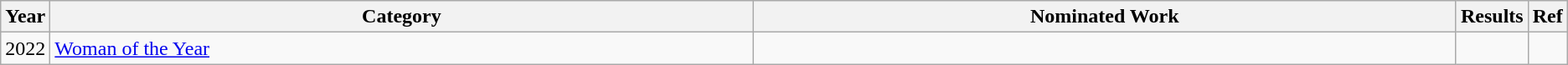<table class="wikitable">
<tr>
<th scope="col" style="width:1em;">Year</th>
<th scope="col" style="width:35em;">Category</th>
<th scope="col" style="width:35em;">Nominated Work</th>
<th scope="col" style="width:1em;">Results</th>
<th scope="col" style="width:1em;">Ref</th>
</tr>
<tr>
<td>2022</td>
<td><a href='#'>Woman of the Year</a></td>
<td></td>
<td></td>
<td></td>
</tr>
</table>
